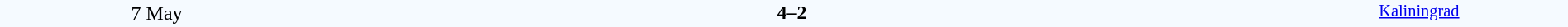<table style="width: 100%; background:#F5FAFF;" cellspacing="0">
<tr>
<td align=center rowspan=3 width=20%>7 May</td>
</tr>
<tr>
<td width=24% align=right></td>
<td align=center width=13%><strong>4–2</strong></td>
<td width=24%></td>
<td style=font-size:85% rowspan=3 valign=top align=center><a href='#'>Kaliningrad</a></td>
</tr>
<tr style=font-size:85%>
<td align=right valign=top></td>
<td></td>
<td></td>
</tr>
</table>
